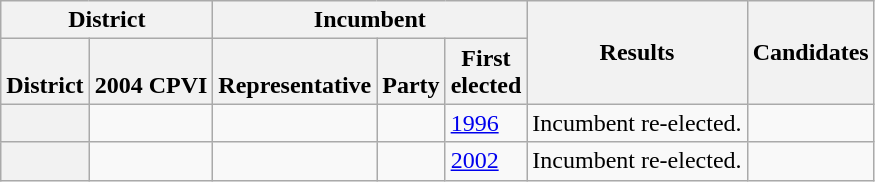<table class="wikitable sortable">
<tr>
<th colspan=2>District</th>
<th colspan=3>Incumbent</th>
<th rowspan=2>Results</th>
<th rowspan=2>Candidates</th>
</tr>
<tr valign=bottom>
<th>District</th>
<th>2004 CPVI</th>
<th>Representative</th>
<th>Party</th>
<th>First<br>elected</th>
</tr>
<tr>
<th></th>
<td></td>
<td></td>
<td></td>
<td><a href='#'>1996</a></td>
<td>Incumbent re-elected.</td>
<td nowrap></td>
</tr>
<tr>
<th></th>
<td></td>
<td></td>
<td></td>
<td><a href='#'>2002</a></td>
<td>Incumbent re-elected.</td>
<td nowrap></td>
</tr>
</table>
